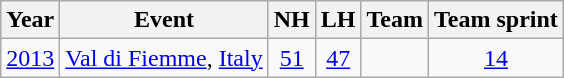<table class="wikitable sortable" style="text-align:center;">
<tr>
<th>Year</th>
<th>Event</th>
<th>NH</th>
<th>LH</th>
<th>Team</th>
<th>Team sprint</th>
</tr>
<tr>
<td><a href='#'>2013</a></td>
<td style="text-align:left;"> <a href='#'>Val di Fiemme</a>, <a href='#'>Italy</a></td>
<td><a href='#'>51</a></td>
<td><a href='#'>47</a></td>
<td></td>
<td><a href='#'>14</a></td>
</tr>
</table>
